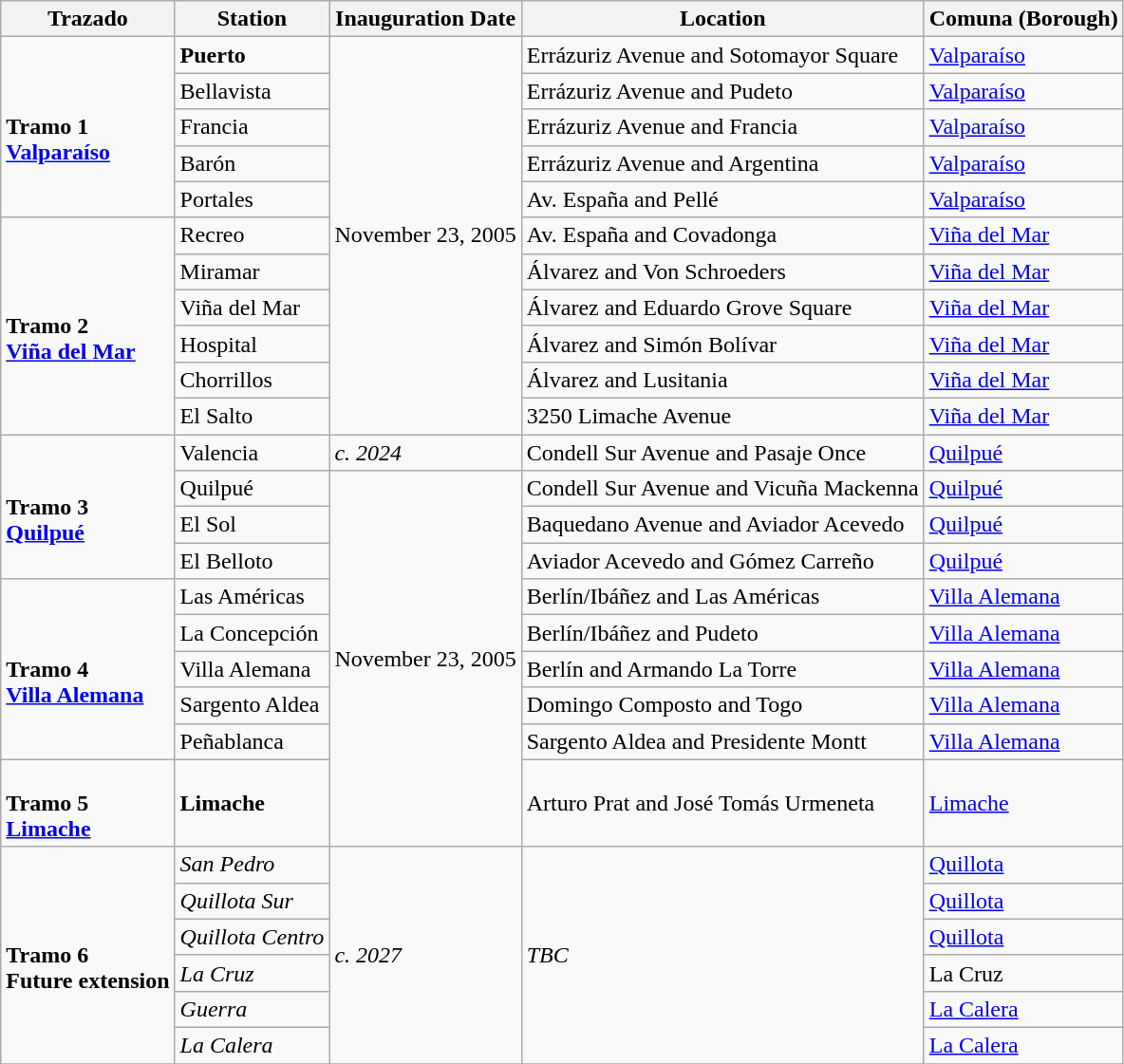<table class="wikitable">
<tr>
<th>Trazado</th>
<th>Station</th>
<th>Inauguration Date</th>
<th>Location</th>
<th>Comuna (Borough)</th>
</tr>
<tr>
<td rowspan=5><br><strong><span>Tramo 1</span></strong><br><strong><a href='#'>Valparaíso</a></strong></td>
<td><strong>Puerto</strong></td>
<td rowspan=11>November 23, 2005</td>
<td>Errázuriz Avenue and Sotomayor Square</td>
<td><a href='#'>Valparaíso</a></td>
</tr>
<tr>
<td>Bellavista</td>
<td>Errázuriz Avenue and Pudeto</td>
<td><a href='#'>Valparaíso</a></td>
</tr>
<tr>
<td>Francia</td>
<td>Errázuriz Avenue and Francia</td>
<td><a href='#'>Valparaíso</a></td>
</tr>
<tr>
<td>Barón</td>
<td>Errázuriz Avenue and Argentina</td>
<td><a href='#'>Valparaíso</a></td>
</tr>
<tr>
<td>Portales</td>
<td>Av. España and Pellé</td>
<td><a href='#'>Valparaíso</a></td>
</tr>
<tr>
<td rowspan=6><br><strong><span>Tramo 2</span></strong><br><strong><a href='#'>Viña del Mar</a></strong></td>
<td>Recreo</td>
<td>Av. España and Covadonga</td>
<td><a href='#'>Viña del Mar</a></td>
</tr>
<tr>
<td>Miramar</td>
<td>Álvarez and Von Schroeders</td>
<td><a href='#'>Viña del Mar</a></td>
</tr>
<tr>
<td>Viña del Mar</td>
<td>Álvarez and Eduardo Grove Square</td>
<td><a href='#'>Viña del Mar</a></td>
</tr>
<tr>
<td>Hospital</td>
<td>Álvarez and Simón Bolívar</td>
<td><a href='#'>Viña del Mar</a></td>
</tr>
<tr>
<td>Chorrillos</td>
<td>Álvarez and Lusitania</td>
<td><a href='#'>Viña del Mar</a></td>
</tr>
<tr>
<td>El Salto</td>
<td>3250 Limache Avenue</td>
<td><a href='#'>Viña del Mar</a></td>
</tr>
<tr>
<td rowspan=4><br><strong><span>Tramo 3</span></strong><br><strong><a href='#'>Quilpué</a></strong></td>
<td><span>Valencia</span></td>
<td><em>c. 2024</em></td>
<td>Condell Sur Avenue and Pasaje Once</td>
<td><a href='#'>Quilpué</a></td>
</tr>
<tr>
<td>Quilpué</td>
<td rowspan=9>November 23, 2005</td>
<td>Condell Sur Avenue and Vicuña Mackenna</td>
<td><a href='#'>Quilpué</a></td>
</tr>
<tr>
<td>El Sol</td>
<td>Baquedano Avenue and Aviador Acevedo</td>
<td><a href='#'>Quilpué</a></td>
</tr>
<tr>
<td>El Belloto</td>
<td>Aviador Acevedo and Gómez Carreño</td>
<td><a href='#'>Quilpué</a></td>
</tr>
<tr>
<td rowspan=5><br><strong><span>Tramo 4</span></strong><br><strong><a href='#'>Villa Alemana</a></strong></td>
<td>Las Américas</td>
<td>Berlín/Ibáñez and Las Américas</td>
<td><a href='#'>Villa Alemana</a></td>
</tr>
<tr>
<td>La Concepción</td>
<td>Berlín/Ibáñez and Pudeto</td>
<td><a href='#'>Villa Alemana</a></td>
</tr>
<tr>
<td>Villa Alemana</td>
<td>Berlín and Armando La Torre</td>
<td><a href='#'>Villa Alemana</a></td>
</tr>
<tr>
<td>Sargento Aldea</td>
<td>Domingo Composto and Togo</td>
<td><a href='#'>Villa Alemana</a></td>
</tr>
<tr>
<td>Peñablanca</td>
<td>Sargento Aldea and Presidente Montt</td>
<td><a href='#'>Villa Alemana</a></td>
</tr>
<tr>
<td><br><strong><span>Tramo 5</span></strong><br><strong><a href='#'>Limache</a></strong></td>
<td><strong>Limache</strong></td>
<td>Arturo Prat and José Tomás Urmeneta</td>
<td><a href='#'>Limache</a></td>
</tr>
<tr>
<td rowspan=6><br><strong><span>Tramo 6</span></strong><br><strong>Future extension</strong></td>
<td><em><span>San Pedro</span></em></td>
<td rowspan=6><em>c. 2027</em></td>
<td rowspan=6><em>TBC</em></td>
<td><a href='#'>Quillota</a></td>
</tr>
<tr>
<td><em><span>Quillota Sur</span></em></td>
<td><a href='#'>Quillota</a></td>
</tr>
<tr>
<td><em><span>Quillota Centro</span></em></td>
<td><a href='#'>Quillota</a></td>
</tr>
<tr>
<td><em><span>La Cruz</span></em></td>
<td>La Cruz</td>
</tr>
<tr>
<td><em><span>Guerra</span></em></td>
<td><a href='#'>La Calera</a></td>
</tr>
<tr>
<td><em><span>La Calera</span></em></td>
<td><a href='#'>La Calera</a></td>
</tr>
<tr>
</tr>
</table>
